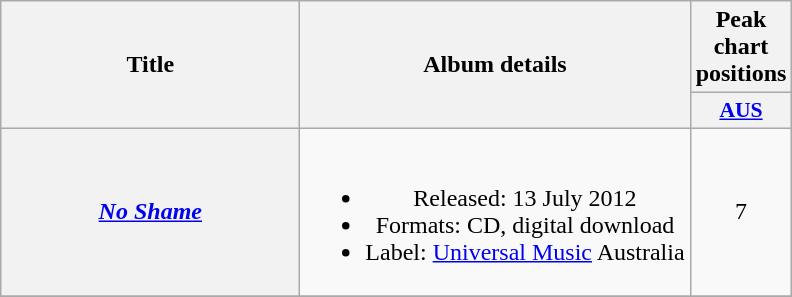<table class="wikitable plainrowheaders" style="text-align:center;">
<tr>
<th scope="col" rowspan="2" style="width:12em;">Title</th>
<th scope="col" rowspan="2">Album details</th>
<th scope="col" colspan="1">Peak chart positions</th>
</tr>
<tr>
<th scope="col" style="width:3em;font-size:90%;"><a href='#'>AUS</a><br></th>
</tr>
<tr>
<th scope="row"><em><a href='#'>No Shame</a></em></th>
<td><br><ul><li>Released: 13 July 2012</li><li>Formats: CD, digital download</li><li>Label: <a href='#'>Universal Music</a> Australia</li></ul></td>
<td>7</td>
</tr>
<tr>
</tr>
</table>
